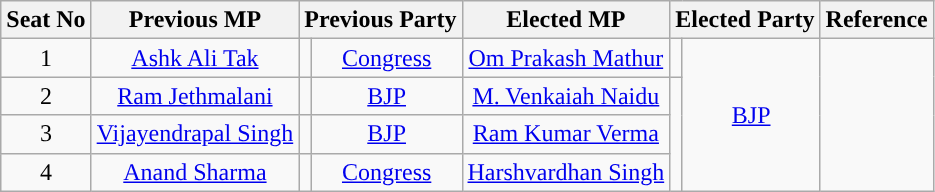<table class="wikitable">
<tr>
<th>Seat No</th>
<th>Previous MP</th>
<th colspan=2>Previous Party</th>
<th>Elected MP</th>
<th colspan=2>Elected Party</th>
<th>Reference</th>
</tr>
<tr style="text-align:center;">
<td>1</td>
<td><a href='#'>Ashk Ali Tak</a></td>
<td width="1px"></td>
<td><a href='#'>Congress</a></td>
<td><a href='#'>Om Prakash Mathur</a></td>
<td width="1px"></td>
<td rowspan="4"><a href='#'>BJP</a></td>
<td rowspan=4></td>
</tr>
<tr style="text-align:center;">
<td>2</td>
<td><a href='#'>Ram Jethmalani</a></td>
<td width="1px"></td>
<td><a href='#'>BJP</a></td>
<td><a href='#'>M. Venkaiah Naidu</a></td>
</tr>
<tr style="text-align:center;">
<td>3</td>
<td><a href='#'>Vijayendrapal Singh</a></td>
<td width="1px"></td>
<td><a href='#'>BJP</a></td>
<td><a href='#'>Ram Kumar Verma</a></td>
</tr>
<tr style="text-align:center;">
<td>4</td>
<td><a href='#'>Anand Sharma</a></td>
<td width="1px"></td>
<td><a href='#'>Congress</a></td>
<td><a href='#'>Harshvardhan Singh</a></td>
</tr>
</table>
